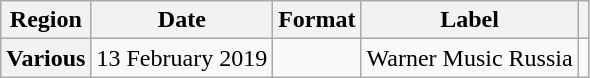<table class="wikitable plainrowheaders">
<tr>
<th scope="col">Region</th>
<th scope="col">Date</th>
<th scope="col">Format</th>
<th scope="col">Label</th>
<th scope="col"></th>
</tr>
<tr>
<th scope="row">Various</th>
<td>13 February 2019</td>
<td></td>
<td>Warner Music Russia</td>
<td style="text-align:center;"></td>
</tr>
</table>
